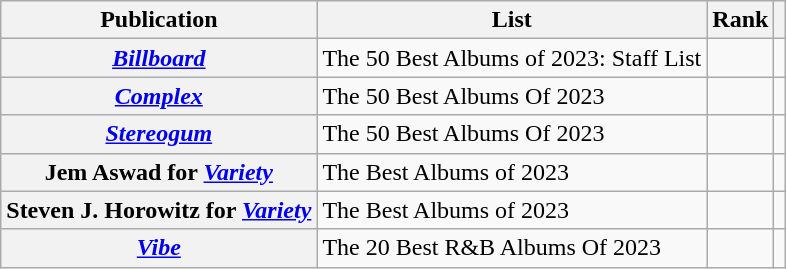<table class="wikitable sortable plainrowheaders" style="border:none; margin:0;">
<tr>
<th scope="col">Publication</th>
<th scope="col" class="unsortable">List</th>
<th scope="col" data-sort-type="number">Rank</th>
<th scope="col" class="unsortable"></th>
</tr>
<tr>
<th scope="row"><em><a href='#'>Billboard</a></em></th>
<td>The 50 Best Albums of 2023: Staff List</td>
<td></td>
<td></td>
</tr>
<tr>
<th scope="row"><em><a href='#'>Complex</a></em></th>
<td>The 50 Best Albums Of 2023</td>
<td></td>
<td></td>
</tr>
<tr>
<th scope="row"><em><a href='#'>Stereogum</a></em></th>
<td>The 50 Best Albums Of 2023</td>
<td></td>
<td></td>
</tr>
<tr>
<th scope="row">Jem Aswad for <em><a href='#'>Variety</a></em></th>
<td>The Best Albums of 2023</td>
<td></td>
<td></td>
</tr>
<tr>
<th scope="row">Steven J. Horowitz for <em><a href='#'>Variety</a></em></th>
<td>The Best Albums of 2023</td>
<td></td>
<td></td>
</tr>
<tr>
<th scope="row"><em><a href='#'>Vibe</a></em></th>
<td>The 20 Best R&B Albums Of 2023</td>
<td></td>
<td></td>
</tr>
</table>
